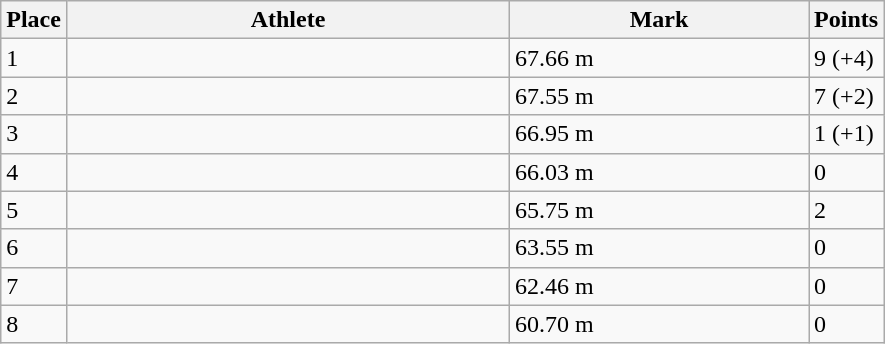<table class="wikitable sortable">
<tr>
<th>Place</th>
<th style="width:18em">Athlete</th>
<th style="width:12em">Mark</th>
<th>Points</th>
</tr>
<tr>
<td>1</td>
<td></td>
<td>67.66 m</td>
<td>9 (+4)</td>
</tr>
<tr>
<td>2</td>
<td></td>
<td>67.55 m</td>
<td>7 (+2)</td>
</tr>
<tr>
<td>3</td>
<td></td>
<td>66.95 m</td>
<td>1 (+1)</td>
</tr>
<tr>
<td>4</td>
<td></td>
<td>66.03 m</td>
<td>0</td>
</tr>
<tr>
<td>5</td>
<td></td>
<td>65.75 m</td>
<td>2</td>
</tr>
<tr>
<td>6</td>
<td></td>
<td>63.55 m</td>
<td>0</td>
</tr>
<tr>
<td>7</td>
<td></td>
<td>62.46 m</td>
<td>0</td>
</tr>
<tr>
<td>8</td>
<td></td>
<td>60.70 m</td>
<td>0</td>
</tr>
</table>
